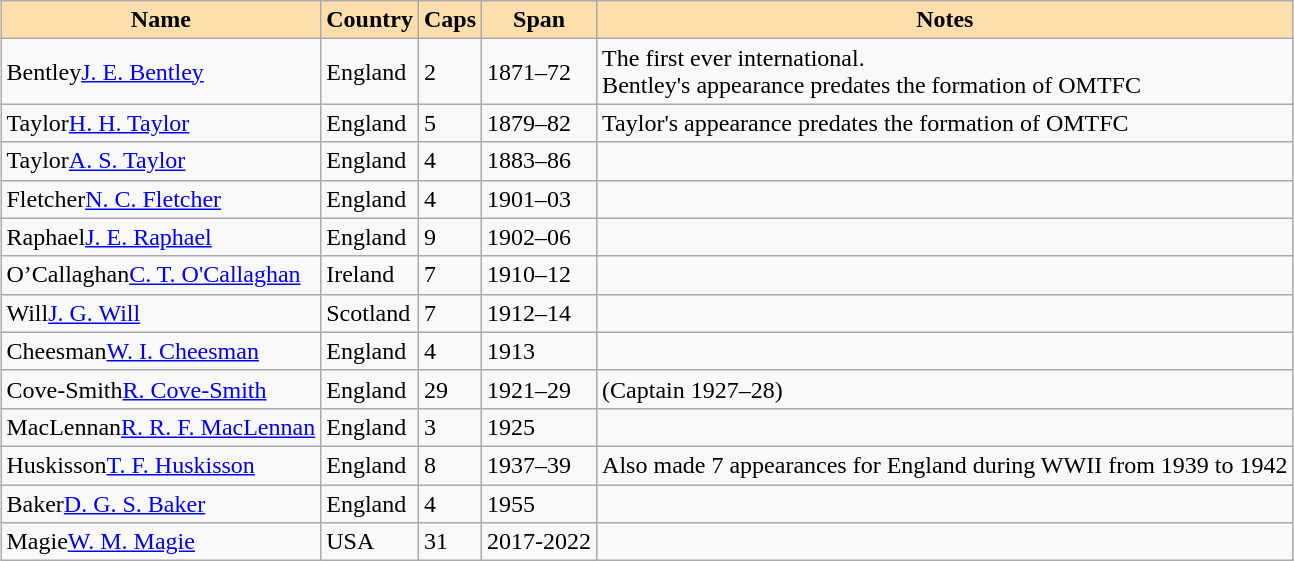<table class="sortable wikitable" style="margin:auto;">
<tr>
<th style="background:#ffdead;">Name</th>
<th style="background:#ffdead;">Country</th>
<th style="background:#ffdead;">Caps</th>
<th style="background:#ffdead;">Span</th>
<th style="background:#ffdead;">Notes</th>
</tr>
<tr>
<td><span>Bentley</span><a href='#'>J. E. Bentley</a></td>
<td>England</td>
<td>2</td>
<td>1871–72</td>
<td>The first ever international. <br>Bentley's appearance predates the formation of OMTFC</td>
</tr>
<tr>
<td><span>Taylor</span><a href='#'>H. H. Taylor</a></td>
<td>England</td>
<td>5</td>
<td>1879–82</td>
<td>Taylor's appearance predates the formation of OMTFC</td>
</tr>
<tr>
<td><span>Taylor</span><a href='#'>A. S. Taylor</a></td>
<td>England</td>
<td>4</td>
<td>1883–86</td>
<td></td>
</tr>
<tr>
<td><span>Fletcher</span><a href='#'>N. C. Fletcher</a></td>
<td>England</td>
<td>4</td>
<td>1901–03</td>
<td></td>
</tr>
<tr>
<td><span>Raphael</span><a href='#'>J. E. Raphael</a></td>
<td>England</td>
<td>9</td>
<td>1902–06</td>
<td></td>
</tr>
<tr>
<td><span>O’Callaghan</span><a href='#'>C. T. O'Callaghan</a></td>
<td>Ireland</td>
<td>7</td>
<td>1910–12</td>
<td></td>
</tr>
<tr>
<td><span>Will</span><a href='#'>J. G. Will</a></td>
<td>Scotland</td>
<td>7</td>
<td>1912–14</td>
<td></td>
</tr>
<tr>
<td><span>Cheesman</span><a href='#'>W. I. Cheesman</a></td>
<td>England</td>
<td>4</td>
<td>1913</td>
<td></td>
</tr>
<tr>
<td><span>Cove-Smith</span><a href='#'>R. Cove-Smith</a></td>
<td>England</td>
<td>29</td>
<td>1921–29</td>
<td>(Captain 1927–28)</td>
</tr>
<tr>
<td><span>MacLennan</span><a href='#'>R. R. F. MacLennan</a></td>
<td>England</td>
<td>3</td>
<td>1925</td>
<td></td>
</tr>
<tr>
<td><span>Huskisson</span><a href='#'>T. F. Huskisson</a></td>
<td>England</td>
<td>8</td>
<td>1937–39</td>
<td>Also made 7 appearances for England during WWII from 1939 to 1942</td>
</tr>
<tr>
<td><span>Baker</span><a href='#'>D. G. S. Baker</a></td>
<td>England</td>
<td>4</td>
<td>1955</td>
<td></td>
</tr>
<tr>
<td><span>Magie</span><a href='#'>W. M. Magie</a></td>
<td>USA</td>
<td>31</td>
<td>2017-2022</td>
<td></td>
</tr>
</table>
